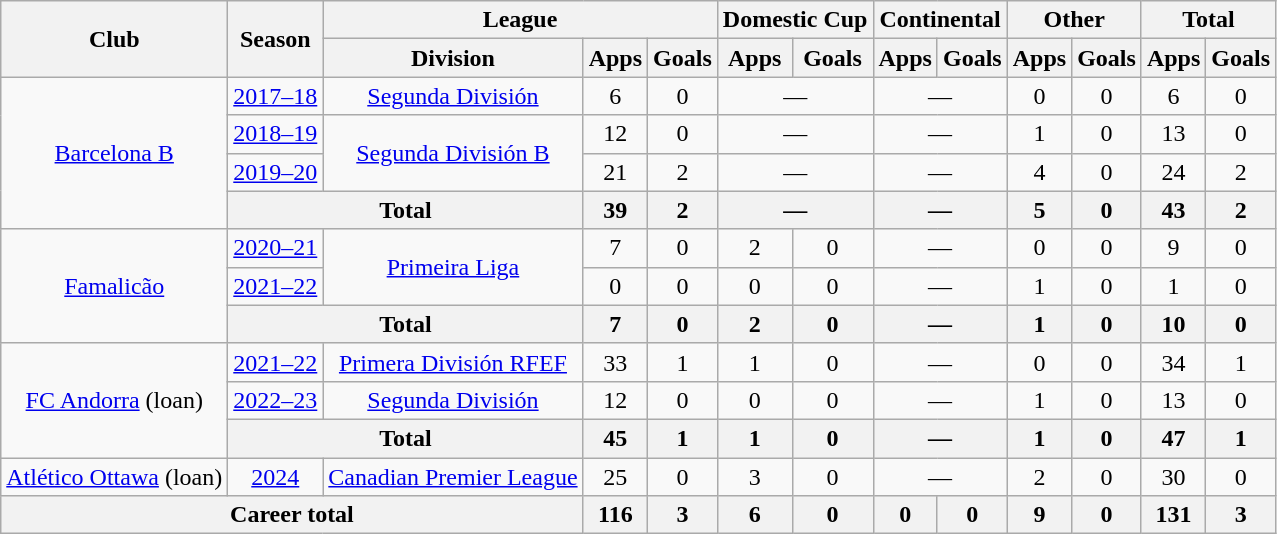<table class="wikitable" style="text-align:center;">
<tr>
<th rowspan="2">Club</th>
<th rowspan="2">Season</th>
<th colspan="3">League</th>
<th colspan="2">Domestic Cup</th>
<th colspan="2">Continental</th>
<th colspan="2">Other</th>
<th colspan="2">Total</th>
</tr>
<tr>
<th>Division</th>
<th>Apps</th>
<th>Goals</th>
<th>Apps</th>
<th>Goals</th>
<th>Apps</th>
<th>Goals</th>
<th>Apps</th>
<th>Goals</th>
<th>Apps</th>
<th>Goals</th>
</tr>
<tr>
<td rowspan="4"><a href='#'>Barcelona B</a></td>
<td><a href='#'>2017–18</a></td>
<td><a href='#'>Segunda División</a></td>
<td>6</td>
<td>0</td>
<td colspan=2>—</td>
<td colspan=2>—</td>
<td>0</td>
<td>0</td>
<td>6</td>
<td>0</td>
</tr>
<tr>
<td><a href='#'>2018–19</a></td>
<td rowspan=2><a href='#'>Segunda División B</a></td>
<td>12</td>
<td>0</td>
<td colspan=2>—</td>
<td colspan=2>—</td>
<td>1</td>
<td>0</td>
<td>13</td>
<td>0</td>
</tr>
<tr>
<td><a href='#'>2019–20</a></td>
<td>21</td>
<td>2</td>
<td colspan=2>—</td>
<td colspan=2>—</td>
<td>4</td>
<td>0</td>
<td>24</td>
<td>2</td>
</tr>
<tr>
<th colspan="2">Total</th>
<th>39</th>
<th>2</th>
<th colspan="2">—</th>
<th colspan="2">—</th>
<th>5</th>
<th>0</th>
<th>43</th>
<th>2</th>
</tr>
<tr>
<td rowspan=3><a href='#'>Famalicão</a></td>
<td><a href='#'>2020–21</a></td>
<td rowspan=2><a href='#'>Primeira Liga</a></td>
<td>7</td>
<td>0</td>
<td>2</td>
<td>0</td>
<td colspan="2">—</td>
<td>0</td>
<td>0</td>
<td>9</td>
<td>0</td>
</tr>
<tr>
<td><a href='#'>2021–22</a></td>
<td>0</td>
<td>0</td>
<td>0</td>
<td>0</td>
<td colspan="2">—</td>
<td>1</td>
<td>0</td>
<td>1</td>
<td>0</td>
</tr>
<tr>
<th colspan="2">Total</th>
<th>7</th>
<th>0</th>
<th>2</th>
<th>0</th>
<th colspan="2">—</th>
<th>1</th>
<th>0</th>
<th>10</th>
<th>0</th>
</tr>
<tr>
<td rowspan=3><a href='#'>FC Andorra</a> (loan)</td>
<td><a href='#'>2021–22</a></td>
<td><a href='#'>Primera División RFEF</a></td>
<td>33</td>
<td>1</td>
<td>1</td>
<td>0</td>
<td colspan="2">—</td>
<td>0</td>
<td>0</td>
<td>34</td>
<td>1</td>
</tr>
<tr>
<td><a href='#'>2022–23</a></td>
<td><a href='#'>Segunda División</a></td>
<td>12</td>
<td>0</td>
<td>0</td>
<td>0</td>
<td colspan="2">—</td>
<td>1</td>
<td>0</td>
<td>13</td>
<td>0</td>
</tr>
<tr>
<th colspan="2">Total</th>
<th>45</th>
<th>1</th>
<th>1</th>
<th>0</th>
<th colspan="2">—</th>
<th>1</th>
<th>0</th>
<th>47</th>
<th>1</th>
</tr>
<tr>
<td><a href='#'>Atlético Ottawa</a> (loan)</td>
<td><a href='#'>2024</a></td>
<td><a href='#'>Canadian Premier League</a></td>
<td>25</td>
<td>0</td>
<td>3</td>
<td>0</td>
<td colspan="2">—</td>
<td>2</td>
<td>0</td>
<td>30</td>
<td>0</td>
</tr>
<tr>
<th colspan="3">Career total</th>
<th>116</th>
<th>3</th>
<th>6</th>
<th>0</th>
<th>0</th>
<th>0</th>
<th>9</th>
<th>0</th>
<th>131</th>
<th>3</th>
</tr>
</table>
